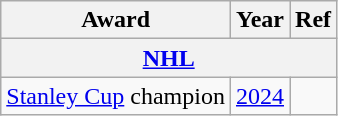<table class="wikitable">
<tr>
<th>Award</th>
<th>Year</th>
<th>Ref</th>
</tr>
<tr>
<th colspan="4"><a href='#'>NHL</a></th>
</tr>
<tr>
<td><a href='#'>Stanley Cup</a> champion</td>
<td><a href='#'>2024</a></td>
<td></td>
</tr>
</table>
